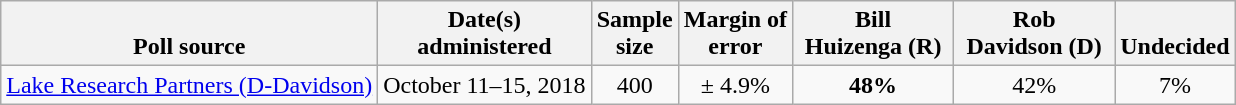<table class="wikitable">
<tr valign="bottom">
<th>Poll source</th>
<th>Date(s)<br>administered</th>
<th>Sample<br>size</th>
<th>Margin of<br>error</th>
<th style="width:100px;">Bill<br>Huizenga (R)</th>
<th style="width:100px;">Rob<br>Davidson (D)</th>
<th>Undecided</th>
</tr>
<tr>
<td><a href='#'>Lake Research Partners (D-Davidson)</a></td>
<td align="center">October 11–15, 2018</td>
<td align="center">400</td>
<td align="center">± 4.9%</td>
<td align=center ><strong>48%</strong></td>
<td align="center">42%</td>
<td align="center">7%</td>
</tr>
</table>
